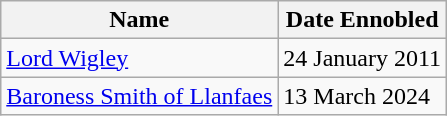<table class="wikitable">
<tr>
<th>Name</th>
<th>Date Ennobled</th>
</tr>
<tr>
<td><a href='#'>Lord Wigley</a></td>
<td>24 January 2011</td>
</tr>
<tr>
<td><a href='#'>Baroness Smith of Llanfaes</a></td>
<td>13 March 2024</td>
</tr>
</table>
